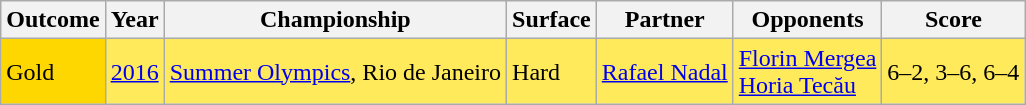<table class="sortable wikitable">
<tr>
<th>Outcome</th>
<th>Year</th>
<th>Championship</th>
<th>Surface</th>
<th>Partner</th>
<th>Opponents</th>
<th class="unsortable">Score</th>
</tr>
<tr bgcolor=FFEA5C>
<td bgcolor=gold>Gold</td>
<td><a href='#'>2016</a></td>
<td><a href='#'>Summer Olympics</a>, Rio de Janeiro</td>
<td>Hard</td>
<td> <a href='#'>Rafael Nadal</a></td>
<td> <a href='#'>Florin Mergea</a><br> <a href='#'>Horia Tecău</a></td>
<td>6–2, 3–6, 6–4</td>
</tr>
</table>
